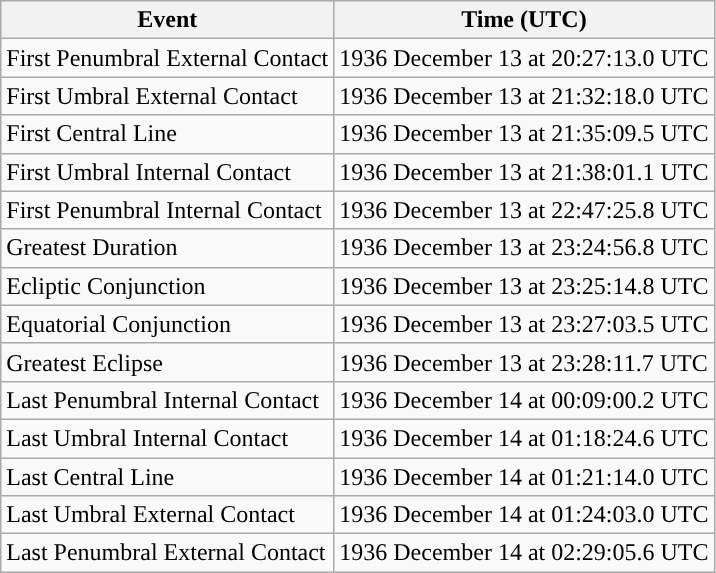<table class="wikitable">
<tr>
<th>Event</th>
<th>Time (UTC)</th>
</tr>
<tr>
<td>First Penumbral External Contact</td>
<td>1936 December 13 at 20:27:13.0 UTC</td>
</tr>
<tr>
<td>First Umbral External Contact</td>
<td>1936 December 13 at 21:32:18.0 UTC</td>
</tr>
<tr>
<td>First Central Line</td>
<td>1936 December 13 at 21:35:09.5 UTC</td>
</tr>
<tr>
<td>First Umbral Internal Contact</td>
<td>1936 December 13 at 21:38:01.1 UTC</td>
</tr>
<tr>
<td>First Penumbral Internal Contact</td>
<td>1936 December 13 at 22:47:25.8 UTC</td>
</tr>
<tr>
<td>Greatest Duration</td>
<td>1936 December 13 at 23:24:56.8 UTC</td>
</tr>
<tr>
<td>Ecliptic Conjunction</td>
<td>1936 December 13 at 23:25:14.8 UTC</td>
</tr>
<tr>
<td>Equatorial Conjunction</td>
<td>1936 December 13 at 23:27:03.5 UTC</td>
</tr>
<tr>
<td>Greatest Eclipse</td>
<td>1936 December 13 at 23:28:11.7 UTC</td>
</tr>
<tr>
<td>Last Penumbral Internal Contact</td>
<td>1936 December 14 at 00:09:00.2 UTC</td>
</tr>
<tr>
<td>Last Umbral Internal Contact</td>
<td>1936 December 14 at 01:18:24.6 UTC</td>
</tr>
<tr>
<td>Last Central Line</td>
<td>1936 December 14 at 01:21:14.0 UTC</td>
</tr>
<tr>
<td>Last Umbral External Contact</td>
<td>1936 December 14 at 01:24:03.0 UTC</td>
</tr>
<tr>
<td>Last Penumbral External Contact</td>
<td>1936 December 14 at 02:29:05.6 UTC</td>
</tr>
</table>
